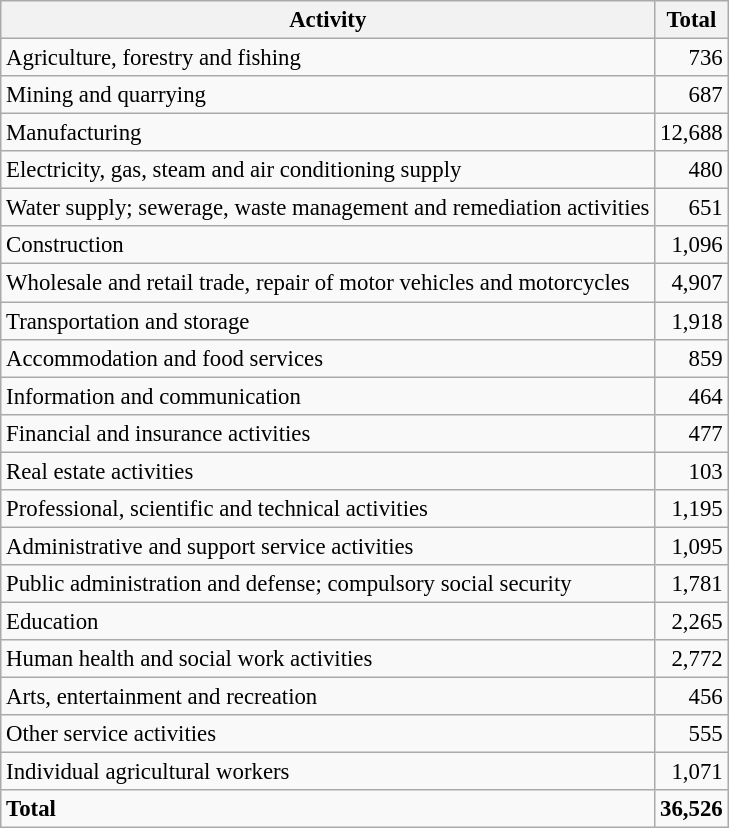<table class="wikitable sortable" style="font-size:95%;">
<tr>
<th>Activity</th>
<th>Total</th>
</tr>
<tr>
<td>Agriculture, forestry and fishing</td>
<td align="right">736</td>
</tr>
<tr>
<td>Mining and quarrying</td>
<td align="right">687</td>
</tr>
<tr>
<td>Manufacturing</td>
<td align="right">12,688</td>
</tr>
<tr>
<td>Electricity, gas, steam and air conditioning supply</td>
<td align="right">480</td>
</tr>
<tr>
<td>Water supply; sewerage, waste management and remediation activities</td>
<td align="right">651</td>
</tr>
<tr>
<td>Construction</td>
<td align="right">1,096</td>
</tr>
<tr>
<td>Wholesale and retail trade, repair of motor vehicles and motorcycles</td>
<td align="right">4,907</td>
</tr>
<tr>
<td>Transportation and storage</td>
<td align="right">1,918</td>
</tr>
<tr>
<td>Accommodation and food services</td>
<td align="right">859</td>
</tr>
<tr>
<td>Information and communication</td>
<td align="right">464</td>
</tr>
<tr>
<td>Financial and insurance activities</td>
<td align="right">477</td>
</tr>
<tr>
<td>Real estate activities</td>
<td align="right">103</td>
</tr>
<tr>
<td>Professional, scientific and technical activities</td>
<td align="right">1,195</td>
</tr>
<tr>
<td>Administrative and support service activities</td>
<td align="right">1,095</td>
</tr>
<tr>
<td>Public administration and defense; compulsory social security</td>
<td align="right">1,781</td>
</tr>
<tr>
<td>Education</td>
<td align="right">2,265</td>
</tr>
<tr>
<td>Human health and social work activities</td>
<td align="right">2,772</td>
</tr>
<tr>
<td>Arts, entertainment and recreation</td>
<td align="right">456</td>
</tr>
<tr>
<td>Other service activities</td>
<td align="right">555</td>
</tr>
<tr>
<td>Individual agricultural workers</td>
<td align="right">1,071</td>
</tr>
<tr class="sortbottom">
<td><strong>Total</strong></td>
<td align="right"><strong>36,526</strong></td>
</tr>
</table>
